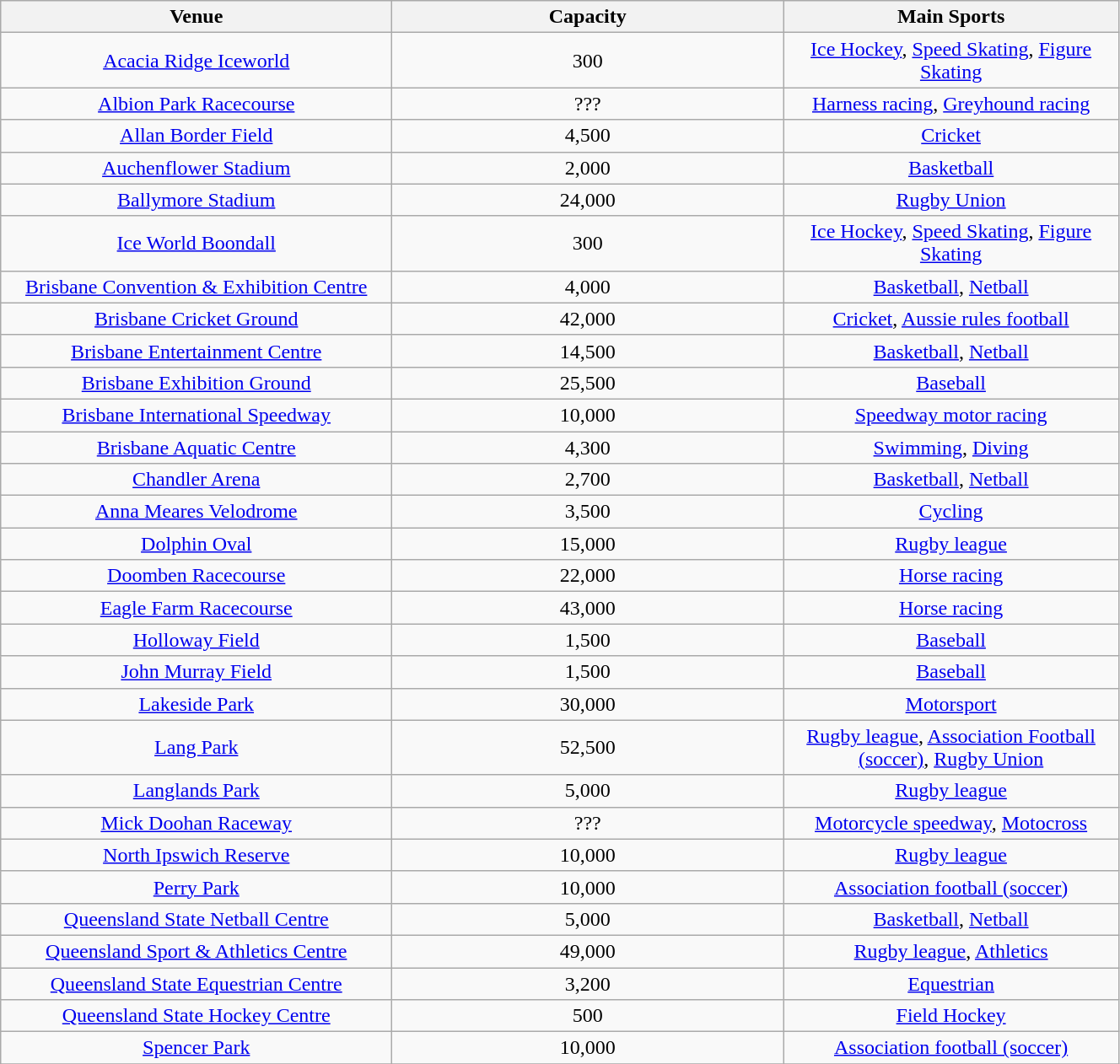<table class="wikitable sortable"  width="70%">
<tr>
<th>Venue</th>
<th>Capacity</th>
<th>Main Sports</th>
</tr>
<tr>
<td width="35%" align="center"><a href='#'>Acacia Ridge Iceworld</a></td>
<td width="35%" align="center">300</td>
<td width="35%" align="center"><a href='#'>Ice Hockey</a>, <a href='#'>Speed Skating</a>, <a href='#'>Figure Skating</a></td>
</tr>
<tr>
<td width="35%" align="center"><a href='#'>Albion Park Racecourse</a></td>
<td width="30%" align="center">???</td>
<td width="35%" align="center"><a href='#'>Harness racing</a>, <a href='#'>Greyhound racing</a></td>
</tr>
<tr>
<td width="35%" align="center"><a href='#'>Allan Border Field</a></td>
<td width="30%" align="center">4,500</td>
<td width="35%" align="center"><a href='#'>Cricket</a></td>
</tr>
<tr>
<td width="35%" align="center"><a href='#'>Auchenflower Stadium</a></td>
<td width="30%" align="center">2,000</td>
<td width="35%" align="center"><a href='#'>Basketball</a></td>
</tr>
<tr>
<td width="35%" align="center"><a href='#'>Ballymore Stadium</a></td>
<td width="30%" align="center">24,000</td>
<td width="35%" align="center"><a href='#'>Rugby Union</a></td>
</tr>
<tr>
<td width="35%" align="center"><a href='#'>Ice World Boondall</a></td>
<td width="30%" align="center">300</td>
<td width="35%" align="center"><a href='#'>Ice Hockey</a>, <a href='#'>Speed Skating</a>, <a href='#'>Figure Skating</a></td>
</tr>
<tr>
<td width="35%" align="center"><a href='#'>Brisbane Convention & Exhibition Centre</a></td>
<td width="30%" align="center">4,000</td>
<td width="35%" align="center"><a href='#'>Basketball</a>, <a href='#'>Netball</a></td>
</tr>
<tr>
<td width="35%" align="center"><a href='#'>Brisbane Cricket Ground</a></td>
<td width="30%" align="center">42,000</td>
<td width="35%" align="center"><a href='#'>Cricket</a>, <a href='#'>Aussie rules football</a></td>
</tr>
<tr>
<td width="35%" align="center"><a href='#'>Brisbane Entertainment Centre</a></td>
<td width="30%" align="center">14,500</td>
<td width="35%" align="center"><a href='#'>Basketball</a>, <a href='#'>Netball</a></td>
</tr>
<tr>
<td width="35%" align="center"><a href='#'>Brisbane Exhibition Ground</a></td>
<td width="30%" align="center">25,500</td>
<td width="35%" align="center"><a href='#'>Baseball</a></td>
</tr>
<tr>
<td width="35%" align="center"><a href='#'>Brisbane International Speedway</a></td>
<td width="30%" align="center">10,000</td>
<td width="35%" align="center"><a href='#'>Speedway motor racing</a></td>
</tr>
<tr>
<td width="35%" align="center"><a href='#'>Brisbane Aquatic Centre</a></td>
<td width="30%" align="center">4,300</td>
<td width="35%" align="center"><a href='#'>Swimming</a>, <a href='#'>Diving</a></td>
</tr>
<tr>
<td width="35%" align="center"><a href='#'>Chandler Arena</a></td>
<td width="30%" align="center">2,700</td>
<td width="35%" align="center"><a href='#'>Basketball</a>, <a href='#'>Netball</a></td>
</tr>
<tr>
<td width="35%" align="center"><a href='#'>Anna Meares Velodrome</a></td>
<td width="30%" align="center">3,500</td>
<td width="35%" align="center"><a href='#'>Cycling</a></td>
</tr>
<tr>
<td width="35%" align="center"><a href='#'>Dolphin Oval</a></td>
<td width="30%" align="center">15,000</td>
<td width="35%" align="center"><a href='#'>Rugby league</a></td>
</tr>
<tr>
<td width="35%" align="center"><a href='#'>Doomben Racecourse</a></td>
<td width="30%" align="center">22,000</td>
<td width="35%" align="center"><a href='#'>Horse racing</a></td>
</tr>
<tr>
<td width="35%" align="center"><a href='#'>Eagle Farm Racecourse</a></td>
<td width="30%" align="center">43,000</td>
<td width="35%" align="center"><a href='#'>Horse racing</a></td>
</tr>
<tr>
<td width="35%" align="center"><a href='#'>Holloway Field</a></td>
<td width="30%" align="center">1,500</td>
<td width="35%" align="center"><a href='#'>Baseball</a></td>
</tr>
<tr>
<td width="35%" align="center"><a href='#'>John Murray Field</a></td>
<td width="30%" align="center">1,500</td>
<td width="35%" align="center"><a href='#'>Baseball</a></td>
</tr>
<tr>
<td width="35%" align="center"><a href='#'>Lakeside Park</a></td>
<td width="30%" align="center">30,000</td>
<td width="35%" align="center"><a href='#'>Motorsport</a></td>
</tr>
<tr>
<td width="35%" align="center"><a href='#'>Lang Park</a></td>
<td width="30%" align="center">52,500</td>
<td width="35%" align="center"><a href='#'>Rugby league</a>, <a href='#'>Association Football (soccer)</a>, <a href='#'>Rugby Union</a></td>
</tr>
<tr>
<td width="35%" align="center"><a href='#'>Langlands Park</a></td>
<td width="30%" align="center">5,000</td>
<td width="35%" align="center"><a href='#'>Rugby league</a></td>
</tr>
<tr>
<td width="35%" align="center"><a href='#'>Mick Doohan Raceway</a></td>
<td width="30%" align="center">???</td>
<td width="35%" align="center"><a href='#'>Motorcycle speedway</a>, <a href='#'>Motocross</a></td>
</tr>
<tr>
<td width="35%" align="center"><a href='#'>North Ipswich Reserve</a></td>
<td width="30%" align="center">10,000</td>
<td width="35%" align="center"><a href='#'>Rugby league</a></td>
</tr>
<tr>
<td width="35%" align="center"><a href='#'>Perry Park</a></td>
<td width="30%" align="center">10,000</td>
<td width="35%" align="center"><a href='#'>Association football (soccer)</a></td>
</tr>
<tr>
<td width="35%" align="center"><a href='#'>Queensland State Netball Centre</a></td>
<td width="30%" align="center">5,000</td>
<td width="35%" align="center"><a href='#'>Basketball</a>, <a href='#'>Netball</a></td>
</tr>
<tr>
<td width="35%" align="center"><a href='#'>Queensland Sport & Athletics Centre</a></td>
<td width="30%" align="center">49,000</td>
<td width="35%" align="center"><a href='#'>Rugby league</a>, <a href='#'>Athletics</a></td>
</tr>
<tr>
<td width="35%" align="center"><a href='#'>Queensland State Equestrian Centre</a></td>
<td width="30%" align="center">3,200</td>
<td width="35%" align="center"><a href='#'>Equestrian</a></td>
</tr>
<tr>
<td width="35%" align="center"><a href='#'>Queensland State Hockey Centre</a></td>
<td width="30%" align="center">500</td>
<td width="35%" align="center"><a href='#'>Field Hockey</a></td>
</tr>
<tr>
<td width="35%" align="center"><a href='#'>Spencer Park</a></td>
<td width="30%" align="center">10,000</td>
<td width="35%" align="center"><a href='#'>Association football (soccer)</a></td>
</tr>
<tr>
</tr>
</table>
